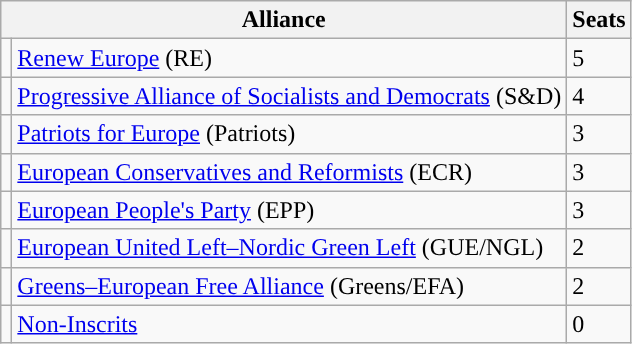<table class="wikitable">
<tr>
<th colspan="2">Alliance</th>
<th>Seats</th>
</tr>
<tr>
<td style="background-color: "></td>
<td><a href='#'>Renew Europe</a> (RE)</td>
<td>5</td>
</tr>
<tr>
<td style="background-color: "></td>
<td><a href='#'>Progressive Alliance of Socialists and Democrats</a> (S&D)</td>
<td>4</td>
</tr>
<tr>
<td style="background-color: "></td>
<td><a href='#'>Patriots for Europe</a> (Patriots)</td>
<td>3</td>
</tr>
<tr>
<td style="background-color: "></td>
<td><a href='#'>European Conservatives and Reformists</a> (ECR)</td>
<td>3</td>
</tr>
<tr>
<td style="background-color: "></td>
<td><a href='#'>European People's Party</a> (EPP)</td>
<td>3</td>
</tr>
<tr>
<td style="background-color: "></td>
<td><a href='#'>European United Left–Nordic Green Left</a> (GUE/NGL)</td>
<td>2</td>
</tr>
<tr>
<td style="background-color: "></td>
<td><a href='#'>Greens–European Free Alliance</a> (Greens/EFA)</td>
<td>2</td>
</tr>
<tr>
<td style="background-color: "></td>
<td><a href='#'>Non-Inscrits</a></td>
<td>0</td>
</tr>
</table>
